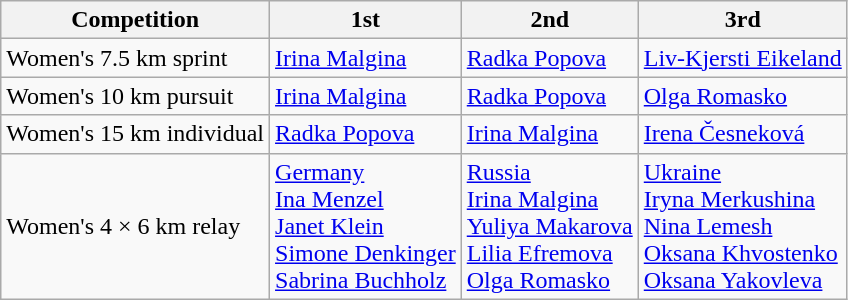<table class="wikitable">
<tr>
<th>Competition</th>
<th>1st</th>
<th>2nd</th>
<th>3rd</th>
</tr>
<tr>
<td>Women's 7.5 km sprint</td>
<td> <a href='#'>Irina Malgina</a></td>
<td> <a href='#'>Radka Popova</a></td>
<td> <a href='#'>Liv-Kjersti Eikeland</a></td>
</tr>
<tr>
<td>Women's 10 km pursuit</td>
<td> <a href='#'>Irina Malgina</a></td>
<td> <a href='#'>Radka Popova</a></td>
<td> <a href='#'>Olga Romasko</a></td>
</tr>
<tr>
<td>Women's 15 km individual</td>
<td> <a href='#'>Radka Popova</a></td>
<td> <a href='#'>Irina Malgina</a></td>
<td> <a href='#'>Irena Česneková</a></td>
</tr>
<tr>
<td>Women's 4 × 6 km relay</td>
<td> <a href='#'>Germany</a><br><a href='#'>Ina Menzel</a><br><a href='#'>Janet Klein</a><br><a href='#'>Simone Denkinger</a><br><a href='#'>Sabrina Buchholz</a></td>
<td> <a href='#'>Russia</a><br><a href='#'>Irina Malgina</a><br><a href='#'>Yuliya Makarova</a><br><a href='#'>Lilia Efremova</a><br><a href='#'>Olga Romasko</a></td>
<td> <a href='#'>Ukraine</a><br><a href='#'>Iryna Merkushina</a><br><a href='#'>Nina Lemesh</a><br><a href='#'>Oksana Khvostenko</a><br><a href='#'>Oksana Yakovleva</a></td>
</tr>
</table>
